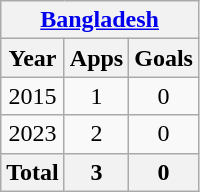<table class="wikitable" style="text-align:center">
<tr>
<th colspan=11><a href='#'>Bangladesh</a></th>
</tr>
<tr>
<th>Year</th>
<th>Apps</th>
<th>Goals</th>
</tr>
<tr>
<td>2015</td>
<td>1</td>
<td>0</td>
</tr>
<tr>
<td>2023</td>
<td>2</td>
<td>0</td>
</tr>
<tr>
<th>Total</th>
<th>3</th>
<th>0</th>
</tr>
</table>
